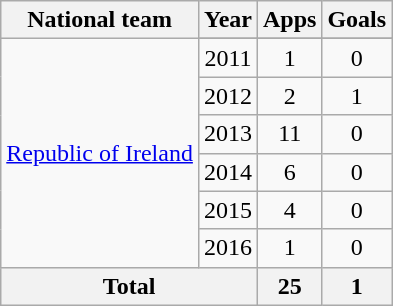<table class="wikitable" style="text-align: center;">
<tr>
<th>National team</th>
<th>Year</th>
<th>Apps</th>
<th>Goals</th>
</tr>
<tr>
<td rowspan=7><a href='#'>Republic of Ireland</a></td>
</tr>
<tr>
<td>2011</td>
<td>1</td>
<td>0</td>
</tr>
<tr>
<td>2012</td>
<td>2</td>
<td>1</td>
</tr>
<tr>
<td>2013</td>
<td>11</td>
<td>0</td>
</tr>
<tr>
<td>2014</td>
<td>6</td>
<td>0</td>
</tr>
<tr>
<td>2015</td>
<td>4</td>
<td>0</td>
</tr>
<tr>
<td>2016</td>
<td>1</td>
<td>0</td>
</tr>
<tr>
<th colspan=2>Total</th>
<th>25</th>
<th>1</th>
</tr>
</table>
